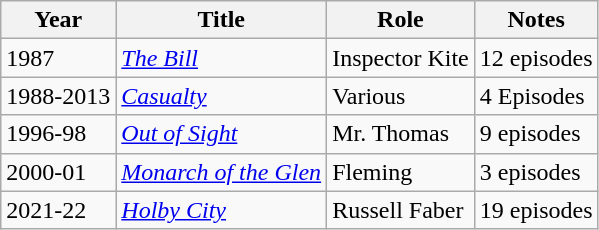<table class="wikitable sortable">
<tr>
<th>Year</th>
<th>Title</th>
<th>Role</th>
<th class="unsortable">Notes</th>
</tr>
<tr>
<td>1987</td>
<td><em><a href='#'>The Bill</a></em></td>
<td>Inspector Kite</td>
<td>12 episodes</td>
</tr>
<tr>
<td>1988-2013</td>
<td><em><a href='#'>Casualty</a></em></td>
<td>Various</td>
<td>4 Episodes</td>
</tr>
<tr>
<td>1996-98</td>
<td><em><a href='#'>Out of Sight</a></em></td>
<td>Mr. Thomas</td>
<td>9 episodes</td>
</tr>
<tr>
<td>2000-01</td>
<td><em><a href='#'>Monarch of the Glen</a></em></td>
<td>Fleming</td>
<td>3 episodes</td>
</tr>
<tr>
<td>2021-22</td>
<td><em><a href='#'>Holby City</a></em></td>
<td>Russell Faber</td>
<td>19 episodes</td>
</tr>
</table>
